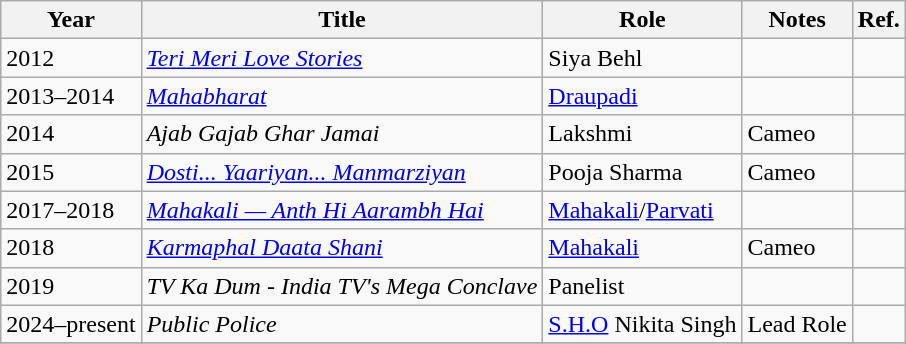<table class="wikitable">
<tr>
<th>Year</th>
<th>Title</th>
<th>Role</th>
<th>Notes</th>
<th>Ref.</th>
</tr>
<tr>
<td>2012</td>
<td><em><a href='#'>Teri Meri Love Stories</a></em></td>
<td>Siya Behl</td>
<td></td>
<td></td>
</tr>
<tr>
<td>2013–2014</td>
<td><em><a href='#'>Mahabharat</a></em></td>
<td><a href='#'>Draupadi</a></td>
<td></td>
<td></td>
</tr>
<tr>
<td>2014</td>
<td><em>Ajab Gajab Ghar Jamai</em></td>
<td>Lakshmi</td>
<td>Cameo</td>
<td></td>
</tr>
<tr>
<td>2015</td>
<td><em><a href='#'>Dosti... Yaariyan... Manmarziyan</a></em></td>
<td>Pooja Sharma</td>
<td>Cameo</td>
<td></td>
</tr>
<tr>
<td>2017–2018</td>
<td><em><a href='#'>Mahakali — Anth Hi Aarambh Hai</a></em></td>
<td><a href='#'>Mahakali</a>/<a href='#'>Parvati</a></td>
<td></td>
<td></td>
</tr>
<tr>
<td>2018</td>
<td><em><a href='#'>Karmaphal Daata Shani</a></em></td>
<td><a href='#'>Mahakali</a></td>
<td>Cameo</td>
<td></td>
</tr>
<tr>
<td>2019</td>
<td><em>TV Ka Dum - India TV's Mega Conclave</em></td>
<td>Panelist</td>
<td></td>
<td></td>
</tr>
<tr>
<td>2024–present</td>
<td><em>Public Police</em></td>
<td><a href='#'>S.H.O</a> Nikita Singh</td>
<td>Lead Role</td>
<td></td>
</tr>
<tr>
</tr>
</table>
